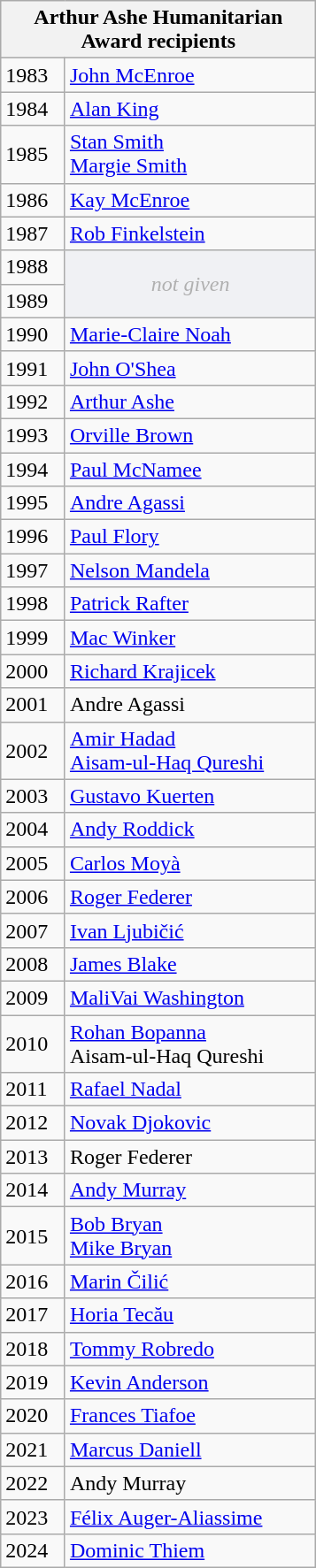<table class="wikitable sortable" style="display:inline-table;">
<tr>
<th colspan="2" width=230>Arthur Ashe Humanitarian<br>Award recipients</th>
</tr>
<tr>
<td>1983</td>
<td> <a href='#'>John McEnroe</a></td>
</tr>
<tr>
<td>1984</td>
<td> <a href='#'>Alan King</a></td>
</tr>
<tr>
<td>1985</td>
<td> <a href='#'>Stan Smith</a> <br>  <a href='#'>Margie Smith</a></td>
</tr>
<tr>
<td>1986</td>
<td> <a href='#'>Kay McEnroe</a></td>
</tr>
<tr>
<td>1987</td>
<td> <a href='#'>Rob Finkelstein</a></td>
</tr>
<tr>
<td>1988</td>
<td rowspan=2 style="background: #f0f1f4; color: #b0b0b0; text-align: center;"><em>not given</em></td>
</tr>
<tr>
<td>1989</td>
</tr>
<tr>
<td>1990</td>
<td> <a href='#'>Marie-Claire Noah</a></td>
</tr>
<tr>
<td>1991</td>
<td> <a href='#'>John O'Shea</a></td>
</tr>
<tr>
<td>1992</td>
<td> <a href='#'>Arthur Ashe</a></td>
</tr>
<tr>
<td>1993</td>
<td> <a href='#'>Orville Brown</a></td>
</tr>
<tr>
<td>1994</td>
<td> <a href='#'>Paul McNamee</a></td>
</tr>
<tr>
<td>1995</td>
<td> <a href='#'>Andre Agassi</a></td>
</tr>
<tr>
<td>1996</td>
<td> <a href='#'>Paul Flory</a></td>
</tr>
<tr>
<td>1997</td>
<td> <a href='#'>Nelson Mandela</a></td>
</tr>
<tr>
<td>1998</td>
<td> <a href='#'>Patrick Rafter</a></td>
</tr>
<tr>
<td>1999</td>
<td> <a href='#'>Mac Winker</a></td>
</tr>
<tr>
<td>2000</td>
<td> <a href='#'>Richard Krajicek</a></td>
</tr>
<tr>
<td>2001</td>
<td> Andre Agassi </td>
</tr>
<tr>
<td>2002</td>
<td> <a href='#'>Amir Hadad</a> <br>  <a href='#'>Aisam-ul-Haq Qureshi</a></td>
</tr>
<tr>
<td>2003</td>
<td> <a href='#'>Gustavo Kuerten</a></td>
</tr>
<tr>
<td>2004</td>
<td> <a href='#'>Andy Roddick</a></td>
</tr>
<tr>
<td>2005</td>
<td> <a href='#'>Carlos Moyà</a></td>
</tr>
<tr>
<td>2006</td>
<td> <a href='#'>Roger Federer</a></td>
</tr>
<tr>
<td>2007</td>
<td> <a href='#'>Ivan Ljubičić</a></td>
</tr>
<tr>
<td>2008</td>
<td> <a href='#'>James Blake</a></td>
</tr>
<tr>
<td>2009</td>
<td> <a href='#'>MaliVai Washington</a></td>
</tr>
<tr>
<td>2010</td>
<td> <a href='#'>Rohan Bopanna</a> <br>  Aisam-ul-Haq Qureshi </td>
</tr>
<tr>
<td>2011</td>
<td> <a href='#'>Rafael Nadal</a></td>
</tr>
<tr>
<td>2012</td>
<td> <a href='#'>Novak Djokovic</a></td>
</tr>
<tr>
<td>2013</td>
<td> Roger Federer </td>
</tr>
<tr>
<td>2014</td>
<td> <a href='#'>Andy Murray</a></td>
</tr>
<tr>
<td>2015</td>
<td> <a href='#'>Bob Bryan</a> <br>  <a href='#'>Mike Bryan</a></td>
</tr>
<tr>
<td>2016</td>
<td> <a href='#'>Marin Čilić</a></td>
</tr>
<tr>
<td>2017</td>
<td> <a href='#'>Horia Tecău</a></td>
</tr>
<tr>
<td>2018</td>
<td> <a href='#'>Tommy Robredo</a></td>
</tr>
<tr>
<td>2019</td>
<td> <a href='#'>Kevin Anderson</a></td>
</tr>
<tr>
<td>2020</td>
<td> <a href='#'>Frances Tiafoe</a></td>
</tr>
<tr>
<td>2021</td>
<td> <a href='#'>Marcus Daniell</a></td>
</tr>
<tr>
<td>2022</td>
<td> Andy Murray </td>
</tr>
<tr>
<td>2023</td>
<td> <a href='#'>Félix Auger-Aliassime</a></td>
</tr>
<tr>
<td>2024</td>
<td> <a href='#'>Dominic Thiem</a></td>
</tr>
</table>
